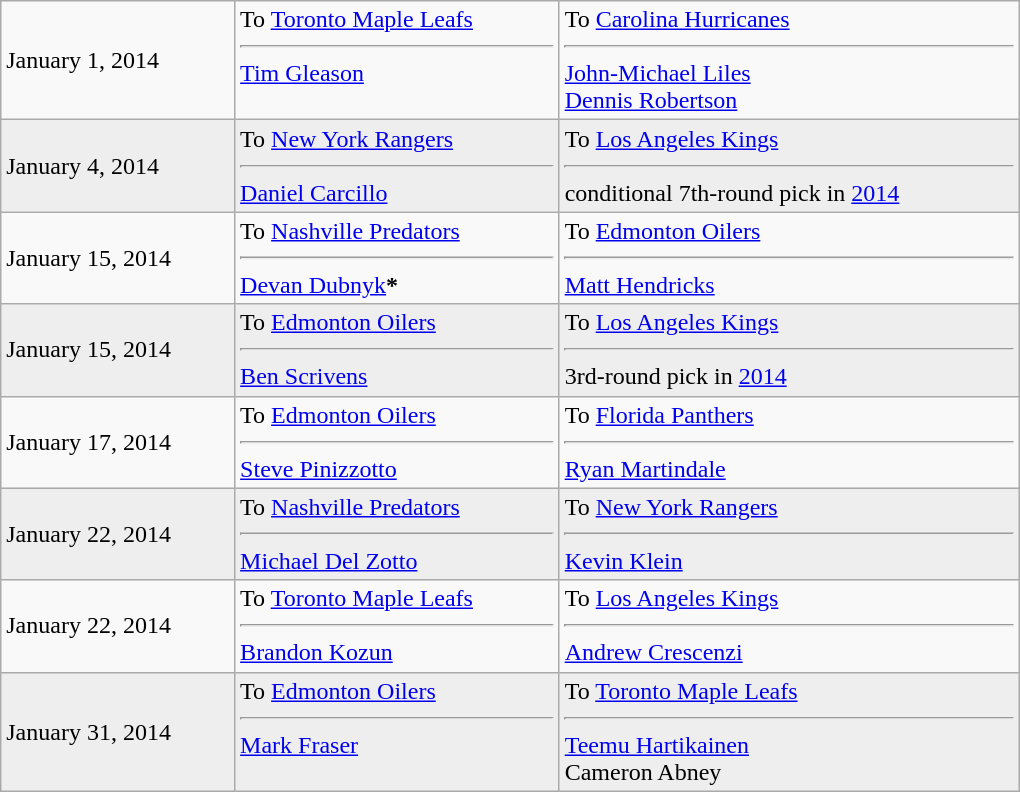<table class="wikitable" style="border:1px solid #999999; width:680px;">
<tr>
<td>January 1, 2014</td>
<td valign="top">To <a href='#'>Toronto Maple Leafs</a><hr><a href='#'>Tim Gleason</a></td>
<td valign="top">To <a href='#'>Carolina Hurricanes</a><hr><a href='#'>John-Michael Liles</a><br><a href='#'>Dennis Robertson</a></td>
</tr>
<tr bgcolor="eeeeee">
<td>January 4, 2014</td>
<td valign="top">To <a href='#'>New York Rangers</a><hr><a href='#'>Daniel Carcillo</a></td>
<td valign="top">To <a href='#'>Los Angeles Kings</a><hr>conditional 7th-round pick in <a href='#'>2014</a></td>
</tr>
<tr>
<td>January 15, 2014</td>
<td valign="top">To <a href='#'>Nashville Predators</a><hr><a href='#'>Devan Dubnyk</a><span><strong>*</strong></span></td>
<td valign="top">To <a href='#'>Edmonton Oilers</a><hr><a href='#'>Matt Hendricks</a></td>
</tr>
<tr bgcolor="eeeeee">
<td>January 15, 2014</td>
<td valign="top">To <a href='#'>Edmonton Oilers</a><hr><a href='#'>Ben Scrivens</a></td>
<td valign="top">To <a href='#'>Los Angeles Kings</a><hr>3rd-round pick in <a href='#'>2014</a></td>
</tr>
<tr>
<td>January 17, 2014</td>
<td valign="top">To <a href='#'>Edmonton Oilers</a><hr><a href='#'>Steve Pinizzotto</a></td>
<td valign="top">To <a href='#'>Florida Panthers</a><hr><a href='#'>Ryan Martindale</a><br></td>
</tr>
<tr bgcolor="eeeeee">
<td>January 22, 2014</td>
<td valign="top">To <a href='#'>Nashville Predators</a><hr><a href='#'>Michael Del Zotto</a></td>
<td valign="top">To <a href='#'>New York Rangers</a><hr><a href='#'>Kevin Klein</a></td>
</tr>
<tr>
<td>January 22, 2014</td>
<td valign="top">To <a href='#'>Toronto Maple Leafs</a><hr><a href='#'>Brandon Kozun</a></td>
<td valign="top">To <a href='#'>Los Angeles Kings</a><hr><a href='#'>Andrew Crescenzi</a></td>
</tr>
<tr bgcolor="eeeeee">
<td>January 31, 2014</td>
<td valign="top">To <a href='#'>Edmonton Oilers</a><hr><a href='#'>Mark Fraser</a></td>
<td valign="top">To <a href='#'>Toronto Maple Leafs</a><hr><a href='#'>Teemu Hartikainen</a><br>Cameron Abney</td>
</tr>
</table>
